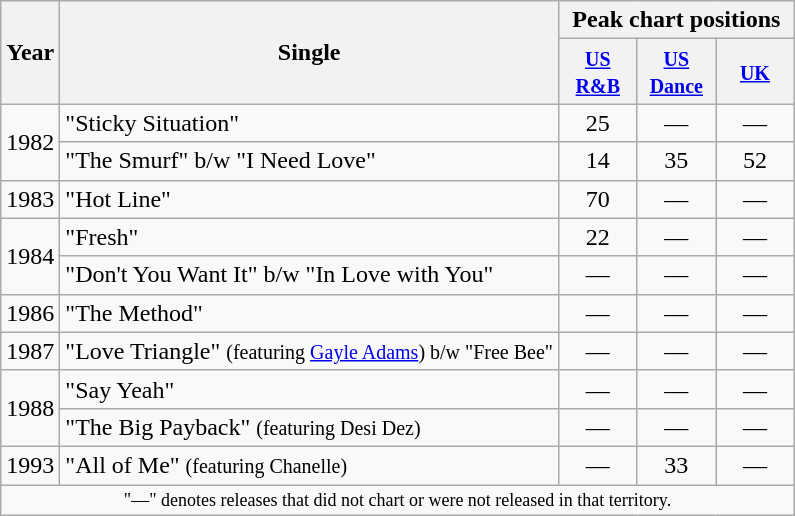<table class="wikitable">
<tr>
<th scope="col" rowspan="2">Year</th>
<th scope="col" rowspan="2">Single</th>
<th scope="col" colspan="4">Peak chart positions</th>
</tr>
<tr>
<th style="width:45px;"><small><a href='#'>US R&B</a></small><br></th>
<th style="width:45px;"><small><a href='#'>US Dance</a></small><br></th>
<th style="width:45px;"><small><a href='#'>UK</a></small><br></th>
</tr>
<tr>
<td rowspan="2">1982</td>
<td>"Sticky Situation"</td>
<td align=center>25</td>
<td align=center>—</td>
<td align=center>—</td>
</tr>
<tr>
<td>"The Smurf" b/w "I Need Love"</td>
<td align=center>14</td>
<td align=center>35</td>
<td align=center>52</td>
</tr>
<tr>
<td rowspan="1">1983</td>
<td>"Hot Line"</td>
<td align=center>70</td>
<td align=center>—</td>
<td align=center>—</td>
</tr>
<tr>
<td rowspan="2">1984</td>
<td>"Fresh"</td>
<td align=center>22</td>
<td align=center>—</td>
<td align=center>—</td>
</tr>
<tr>
<td>"Don't You Want It" b/w "In Love with You"</td>
<td align=center>—</td>
<td align=center>—</td>
<td align=center>—</td>
</tr>
<tr>
<td rowspan="1">1986</td>
<td>"The Method"</td>
<td align=center>—</td>
<td align=center>—</td>
<td align=center>—</td>
</tr>
<tr>
<td rowspan="1">1987</td>
<td>"Love Triangle" <small>(featuring <a href='#'>Gayle Adams</a>) b/w "Free Bee"</small></td>
<td align=center>—</td>
<td align=center>—</td>
<td align=center>—</td>
</tr>
<tr>
<td rowspan="2">1988</td>
<td>"Say Yeah"</td>
<td align=center>—</td>
<td align=center>—</td>
<td align=center>—</td>
</tr>
<tr>
<td>"The Big Payback" <small>(featuring Desi Dez)</small></td>
<td align=center>—</td>
<td align=center>—</td>
<td align=center>—</td>
</tr>
<tr>
<td rowspan="1">1993</td>
<td>"All of Me" <small>(featuring Chanelle)</small></td>
<td align=center>—</td>
<td align=center>33</td>
<td align=center>—</td>
</tr>
<tr>
<td colspan="6" style="text-align:center; font-size:9pt;">"—" denotes releases that did not chart or were not released in that territory.</td>
</tr>
</table>
